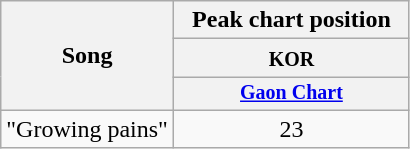<table class="wikitable sortable" style="text-align:center;">
<tr>
<th rowspan="3">Song</th>
<th colspan="9">Peak chart position</th>
</tr>
<tr>
<th colspan="1" width="150"><small>KOR</small></th>
</tr>
<tr style="font-size:smaller;">
<th><a href='#'>Gaon Chart</a></th>
</tr>
<tr>
<td align="left">"Growing pains"</td>
<td>23</td>
</tr>
</table>
